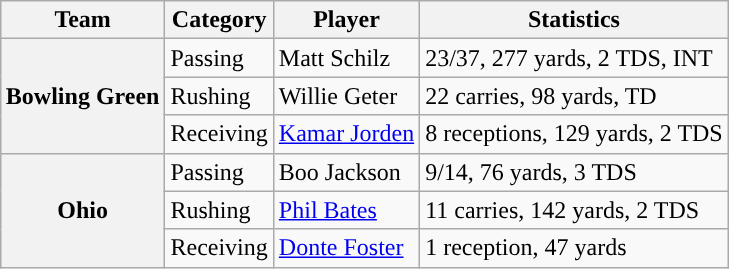<table class="wikitable" style="float:right">
<tr>
<th>Team</th>
<th>Category</th>
<th>Player</th>
<th>Statistics</th>
</tr>
<tr>
<th rowspan=3>Bowling Green</th>
<td>Passing</td>
<td>Matt Schilz</td>
<td>23/37, 277 yards, 2 TDS, INT</td>
</tr>
<tr>
<td>Rushing</td>
<td>Willie Geter</td>
<td>22 carries, 98 yards, TD</td>
</tr>
<tr>
<td>Receiving</td>
<td><a href='#'>Kamar Jorden</a></td>
<td>8 receptions, 129 yards, 2 TDS</td>
</tr>
<tr>
<th rowspan=3>Ohio</th>
<td>Passing</td>
<td>Boo Jackson</td>
<td>9/14, 76 yards, 3 TDS</td>
</tr>
<tr>
<td>Rushing</td>
<td><a href='#'>Phil Bates</a></td>
<td>11 carries, 142 yards, 2 TDS</td>
</tr>
<tr>
<td>Receiving</td>
<td><a href='#'>Donte Foster</a></td>
<td>1 reception, 47 yards</td>
</tr>
</table>
